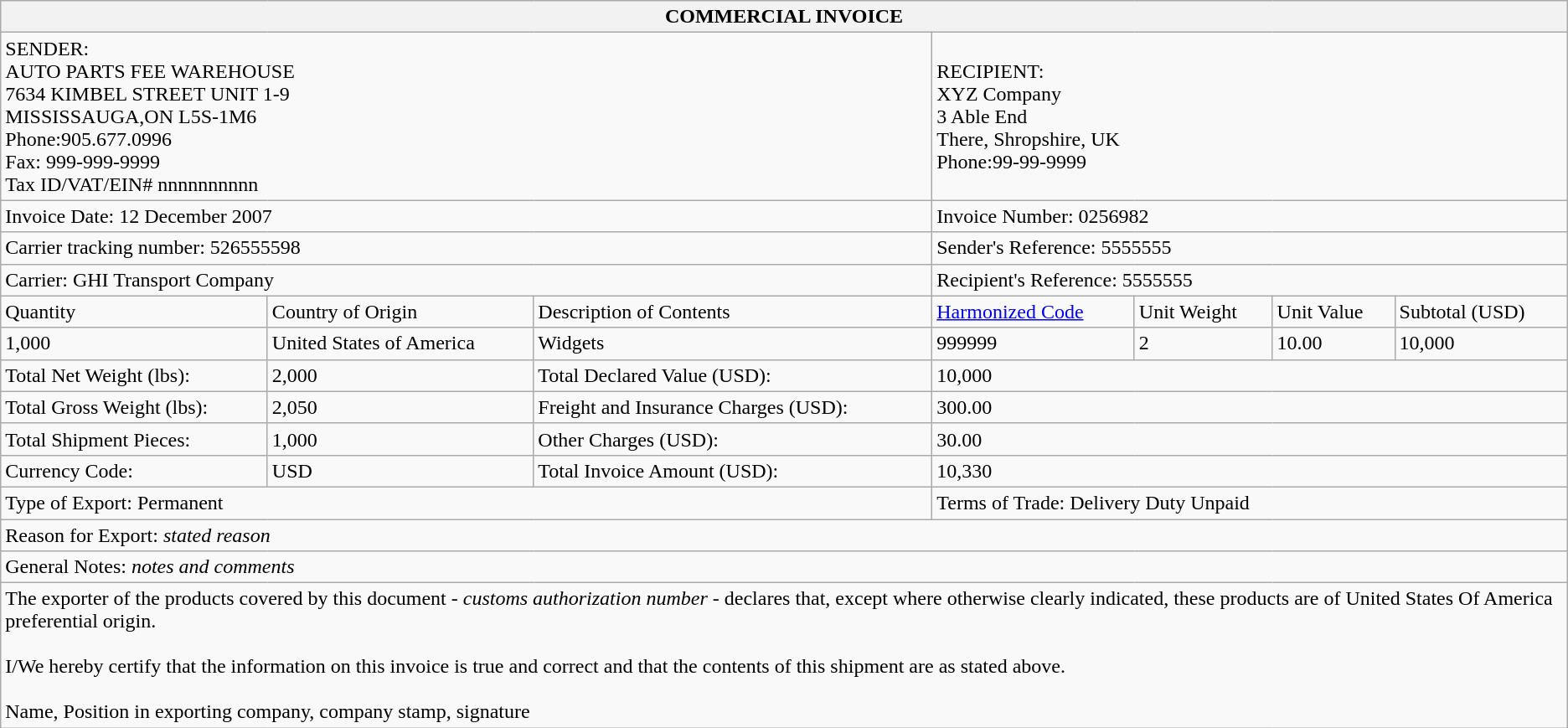<table class="wikitable">
<tr>
<th colspan="7"><strong>COMMERCIAL INVOICE</strong></th>
</tr>
<tr>
<td colspan="3">SENDER:<br>AUTO PARTS FEE WAREHOUSE<br>7634  KIMBEL STREET UNIT 1-9<br>MISSISSAUGA,ON L5S-1M6<br>Phone:905.677.0996<br>Fax: 999-999-9999<br>Tax ID/VAT/EIN# nnnnnnnnnn</td>
<td colspan="4">RECIPIENT:<br>XYZ Company<br>3 Able End<br>There, Shropshire, UK<br>Phone:99-99-9999</td>
</tr>
<tr>
<td colspan="3">Invoice Date: 12 December 2007</td>
<td colspan="4">Invoice Number: 0256982</td>
</tr>
<tr>
<td colspan="3">Carrier tracking number: 526555598</td>
<td colspan="4">Sender's Reference: 5555555</td>
</tr>
<tr>
<td colspan="3">Carrier: GHI Transport Company</td>
<td colspan="4">Recipient's Reference: 5555555</td>
</tr>
<tr>
<td>Quantity</td>
<td>Country of Origin</td>
<td>Description of Contents</td>
<td><a href='#'>Harmonized Code</a></td>
<td>Unit Weight</td>
<td>Unit Value</td>
<td>Subtotal (USD)</td>
</tr>
<tr>
<td>1,000</td>
<td>United States of America</td>
<td>Widgets</td>
<td>999999</td>
<td>2</td>
<td>10.00</td>
<td>10,000</td>
</tr>
<tr>
<td>Total Net Weight (lbs):</td>
<td>2,000</td>
<td>Total Declared Value (USD):</td>
<td colspan="4">10,000</td>
</tr>
<tr>
<td>Total Gross Weight (lbs):</td>
<td>2,050</td>
<td>Freight and Insurance Charges (USD):</td>
<td colspan="4">300.00</td>
</tr>
<tr>
<td>Total Shipment Pieces:</td>
<td>1,000</td>
<td>Other Charges (USD):</td>
<td colspan="4">30.00</td>
</tr>
<tr>
<td>Currency Code:</td>
<td>USD</td>
<td>Total Invoice Amount (USD):</td>
<td colspan="4">10,330</td>
</tr>
<tr>
<td colspan="3">Type of Export: Permanent</td>
<td colspan="4">Terms of Trade: Delivery Duty Unpaid</td>
</tr>
<tr>
<td colspan="7">Reason for Export: <em>stated reason</em></td>
</tr>
<tr>
<td colspan="7">General Notes: <em>notes and comments</em></td>
</tr>
<tr>
<td colspan="7">The exporter of the products covered by this document - <em>customs authorization number</em> - declares that, except where otherwise clearly indicated, these products are of United States Of America preferential origin.<br><br>I/We hereby certify that the information on this invoice is true and correct and that the contents of this shipment are as stated above.<br><br>
Name, Position in exporting company, company stamp, signature</td>
</tr>
</table>
